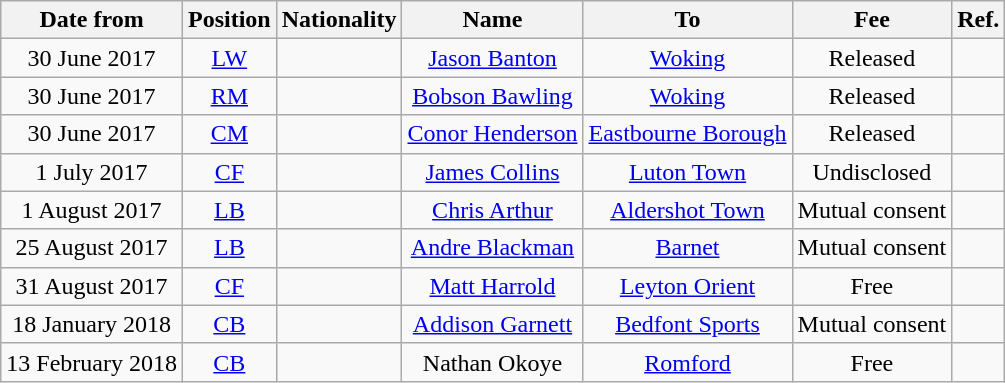<table class="wikitable" style="text-align:center;">
<tr>
<th>Date from</th>
<th>Position</th>
<th>Nationality</th>
<th>Name</th>
<th>To</th>
<th>Fee</th>
<th>Ref.</th>
</tr>
<tr>
<td>30 June 2017</td>
<td><a href='#'>LW</a></td>
<td></td>
<td><a href='#'>Jason Banton</a></td>
<td><a href='#'>Woking</a></td>
<td>Released</td>
<td></td>
</tr>
<tr>
<td>30 June 2017</td>
<td><a href='#'>RM</a></td>
<td></td>
<td><a href='#'>Bobson Bawling</a></td>
<td><a href='#'>Woking</a></td>
<td>Released</td>
<td></td>
</tr>
<tr>
<td>30 June 2017</td>
<td><a href='#'>CM</a></td>
<td></td>
<td><a href='#'>Conor Henderson</a></td>
<td><a href='#'>Eastbourne Borough</a></td>
<td>Released</td>
<td></td>
</tr>
<tr>
<td>1 July 2017</td>
<td><a href='#'>CF</a></td>
<td></td>
<td><a href='#'>James Collins</a></td>
<td><a href='#'>Luton Town</a></td>
<td>Undisclosed</td>
<td></td>
</tr>
<tr>
<td>1 August 2017</td>
<td><a href='#'>LB</a></td>
<td></td>
<td><a href='#'>Chris Arthur</a></td>
<td><a href='#'>Aldershot Town</a></td>
<td>Mutual consent</td>
<td></td>
</tr>
<tr>
<td>25 August 2017</td>
<td><a href='#'>LB</a></td>
<td></td>
<td><a href='#'>Andre Blackman</a></td>
<td><a href='#'>Barnet</a></td>
<td>Mutual consent</td>
<td></td>
</tr>
<tr>
<td>31 August 2017</td>
<td><a href='#'>CF</a></td>
<td></td>
<td><a href='#'>Matt Harrold</a></td>
<td><a href='#'>Leyton Orient</a></td>
<td>Free</td>
<td></td>
</tr>
<tr>
<td>18 January 2018</td>
<td><a href='#'>CB</a></td>
<td></td>
<td><a href='#'>Addison Garnett</a></td>
<td><a href='#'>Bedfont Sports</a></td>
<td>Mutual consent</td>
<td></td>
</tr>
<tr>
<td>13 February 2018</td>
<td><a href='#'>CB</a></td>
<td></td>
<td>Nathan Okoye</td>
<td><a href='#'>Romford</a></td>
<td>Free</td>
<td></td>
</tr>
</table>
